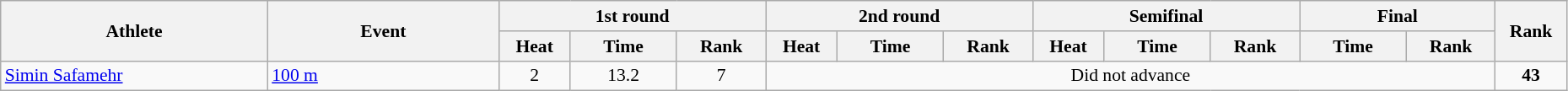<table class="wikitable" width="98%" style="text-align:center; font-size:90%">
<tr>
<th rowspan="2" width="15%">Athlete</th>
<th rowspan="2" width="13%">Event</th>
<th colspan="3" width="15%">1st round</th>
<th colspan="3" width="15%">2nd round</th>
<th colspan="3" width="15%">Semifinal</th>
<th colspan="2" width="11%">Final</th>
<th rowspan="2" width="4%">Rank</th>
</tr>
<tr>
<th width="4%">Heat</th>
<th width="6%">Time</th>
<th>Rank</th>
<th width="4%">Heat</th>
<th width="6%">Time</th>
<th>Rank</th>
<th width="4%">Heat</th>
<th width="6%">Time</th>
<th>Rank</th>
<th width="6%">Time</th>
<th>Rank</th>
</tr>
<tr>
<td align="left"><a href='#'>Simin Safamehr</a></td>
<td align="left"><a href='#'>100 m</a></td>
<td>2</td>
<td>13.2</td>
<td>7</td>
<td colspan=8 align=center>Did not advance</td>
<td><strong>43</strong></td>
</tr>
</table>
